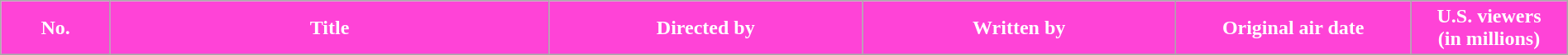<table class="wikitable plainrowheaders" style="width:100%; margin:auto; background:#fff;">
<tr>
<th scope="col" style="background:#FF43D7; color:#fff; width:7%;">No.</th>
<th scope="col" style="background:#FF43D7; color:#fff; width:28%;">Title</th>
<th scope="col" style="background:#FF43D7; color:#fff; width:20%;">Directed by</th>
<th scope="col" style="background:#FF43D7; color:#fff; width:20%;">Written by</th>
<th scope="col" style="background:#FF43D7; color:#fff; width:15%;">Original air date</th>
<th scope="col" style="background:#FF43D7; color:#fff; width:10%;">U.S. viewers <br>(in millions)<br>








</th>
</tr>
</table>
